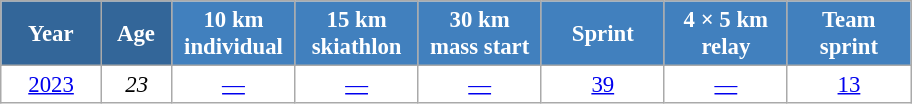<table class="wikitable" style="font-size:95%; text-align:center; border:grey solid 1px; border-collapse:collapse; background:#ffffff;">
<tr>
<th style="background-color:#369; color:white; width:60px;"> Year </th>
<th style="background-color:#369; color:white; width:40px;"> Age </th>
<th style="background-color:#4180be; color:white; width:75px;"> 10 km <br> individual </th>
<th style="background-color:#4180be; color:white; width:75px;"> 15 km <br> skiathlon </th>
<th style="background-color:#4180be; color:white; width:75px;"> 30 km <br> mass start </th>
<th style="background-color:#4180be; color:white; width:75px;"> Sprint </th>
<th style="background-color:#4180be; color:white; width:75px;"> 4 × 5 km <br> relay </th>
<th style="background-color:#4180be; color:white; width:75px;"> Team <br> sprint </th>
</tr>
<tr>
<td><a href='#'>2023</a></td>
<td><em>23</em></td>
<td><a href='#'>—</a></td>
<td><a href='#'>—</a></td>
<td><a href='#'>—</a></td>
<td><a href='#'>39</a></td>
<td><a href='#'>—</a></td>
<td><a href='#'>13</a></td>
</tr>
</table>
